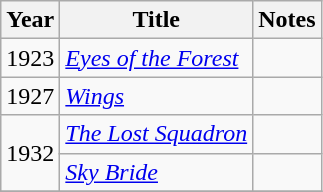<table class="wikitable sortable">
<tr>
<th>Year</th>
<th>Title</th>
<th class="unsortable">Notes</th>
</tr>
<tr>
<td>1923</td>
<td><em><a href='#'>Eyes of the Forest</a></em></td>
<td></td>
</tr>
<tr>
<td>1927</td>
<td><em><a href='#'>Wings</a></em></td>
<td></td>
</tr>
<tr>
<td rowspan="2">1932</td>
<td><em><a href='#'>The Lost Squadron</a></em></td>
<td></td>
</tr>
<tr>
<td><em><a href='#'>Sky Bride</a></em></td>
<td></td>
</tr>
<tr>
</tr>
</table>
